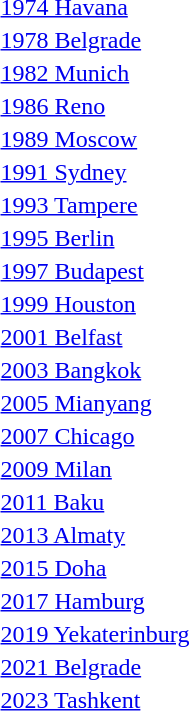<table>
<tr>
<td rowspan=2><a href='#'>1974 Havana</a></td>
<td rowspan=2></td>
<td rowspan=2></td>
<td></td>
</tr>
<tr>
<td></td>
</tr>
<tr>
<td rowspan=2><a href='#'>1978 Belgrade</a></td>
<td rowspan=2></td>
<td rowspan=2></td>
<td></td>
</tr>
<tr>
<td></td>
</tr>
<tr>
<td rowspan=2><a href='#'>1982 Munich</a></td>
<td rowspan=2></td>
<td rowspan=2></td>
<td></td>
</tr>
<tr>
<td></td>
</tr>
<tr>
<td rowspan=2><a href='#'>1986 Reno</a></td>
<td rowspan=2></td>
<td rowspan=2></td>
<td></td>
</tr>
<tr>
<td></td>
</tr>
<tr>
<td rowspan=2><a href='#'>1989 Moscow</a></td>
<td rowspan=2></td>
<td rowspan=2></td>
<td></td>
</tr>
<tr>
<td></td>
</tr>
<tr>
<td rowspan=2><a href='#'>1991 Sydney</a></td>
<td rowspan=2></td>
<td rowspan=2></td>
<td></td>
</tr>
<tr>
<td></td>
</tr>
<tr>
<td rowspan=2><a href='#'>1993 Tampere</a></td>
<td rowspan=2></td>
<td rowspan=2></td>
<td></td>
</tr>
<tr>
<td></td>
</tr>
<tr>
<td rowspan=2><a href='#'>1995 Berlin</a></td>
<td rowspan=2></td>
<td rowspan=2></td>
<td></td>
</tr>
<tr>
<td></td>
</tr>
<tr>
<td rowspan=2><a href='#'>1997 Budapest</a></td>
<td rowspan=2></td>
<td rowspan=2></td>
<td></td>
</tr>
<tr>
<td></td>
</tr>
<tr>
<td rowspan=2><a href='#'>1999 Houston</a></td>
<td rowspan=2></td>
<td rowspan=2></td>
<td></td>
</tr>
<tr>
<td></td>
</tr>
<tr>
<td rowspan=2><a href='#'>2001 Belfast</a></td>
<td rowspan=2></td>
<td rowspan=2></td>
<td></td>
</tr>
<tr>
<td></td>
</tr>
<tr>
<td rowspan=2><a href='#'>2003 Bangkok</a></td>
<td rowspan=2></td>
<td rowspan=2></td>
<td></td>
</tr>
<tr>
<td></td>
</tr>
<tr>
<td rowspan=2><a href='#'>2005 Mianyang</a></td>
<td rowspan=2></td>
<td rowspan=2></td>
<td></td>
</tr>
<tr>
<td></td>
</tr>
<tr>
<td rowspan=2><a href='#'>2007 Chicago</a></td>
<td rowspan=2></td>
<td rowspan=2></td>
<td></td>
</tr>
<tr>
<td></td>
</tr>
<tr>
<td rowspan=2><a href='#'>2009 Milan</a></td>
<td rowspan=2></td>
<td rowspan=2></td>
<td></td>
</tr>
<tr>
<td></td>
</tr>
<tr>
<td rowspan=2><a href='#'>2011 Baku</a></td>
<td rowspan=2></td>
<td rowspan=2></td>
<td></td>
</tr>
<tr>
<td></td>
</tr>
<tr>
<td rowspan=2><a href='#'>2013 Almaty</a></td>
<td rowspan=2></td>
<td rowspan=2></td>
<td></td>
</tr>
<tr>
<td></td>
</tr>
<tr>
<td rowspan=2><a href='#'>2015 Doha</a></td>
<td rowspan=2></td>
<td rowspan=2></td>
<td></td>
</tr>
<tr>
<td></td>
</tr>
<tr>
<td rowspan=2><a href='#'>2017 Hamburg</a></td>
<td rowspan=2></td>
<td rowspan=2></td>
<td></td>
</tr>
<tr>
<td></td>
</tr>
<tr>
<td rowspan=2><a href='#'>2019 Yekaterinburg</a></td>
<td rowspan=2></td>
<td rowspan=2></td>
<td></td>
</tr>
<tr>
<td></td>
</tr>
<tr>
<td rowspan=2><a href='#'>2021 Belgrade</a></td>
<td rowspan=2></td>
<td rowspan=2></td>
<td></td>
</tr>
<tr>
<td></td>
</tr>
<tr>
<td rowspan=2><a href='#'>2023 Tashkent</a></td>
<td rowspan=2></td>
<td rowspan=2></td>
<td></td>
</tr>
<tr>
<td></td>
</tr>
</table>
